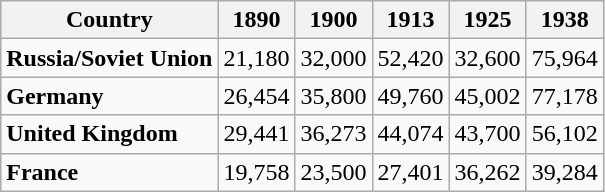<table class="wikitable">
<tr>
<th>Country</th>
<th>1890</th>
<th>1900</th>
<th>1913</th>
<th>1925</th>
<th>1938</th>
</tr>
<tr>
<td><strong>Russia/Soviet Union</strong></td>
<td>21,180</td>
<td>32,000</td>
<td>52,420</td>
<td>32,600</td>
<td>75,964</td>
</tr>
<tr>
<td><strong>Germany</strong></td>
<td>26,454</td>
<td>35,800</td>
<td>49,760</td>
<td>45,002</td>
<td>77,178</td>
</tr>
<tr>
<td><strong>United Kingdom</strong></td>
<td>29,441</td>
<td>36,273</td>
<td>44,074</td>
<td>43,700</td>
<td>56,102</td>
</tr>
<tr>
<td><strong>France</strong></td>
<td>19,758</td>
<td>23,500</td>
<td>27,401</td>
<td>36,262</td>
<td>39,284</td>
</tr>
</table>
